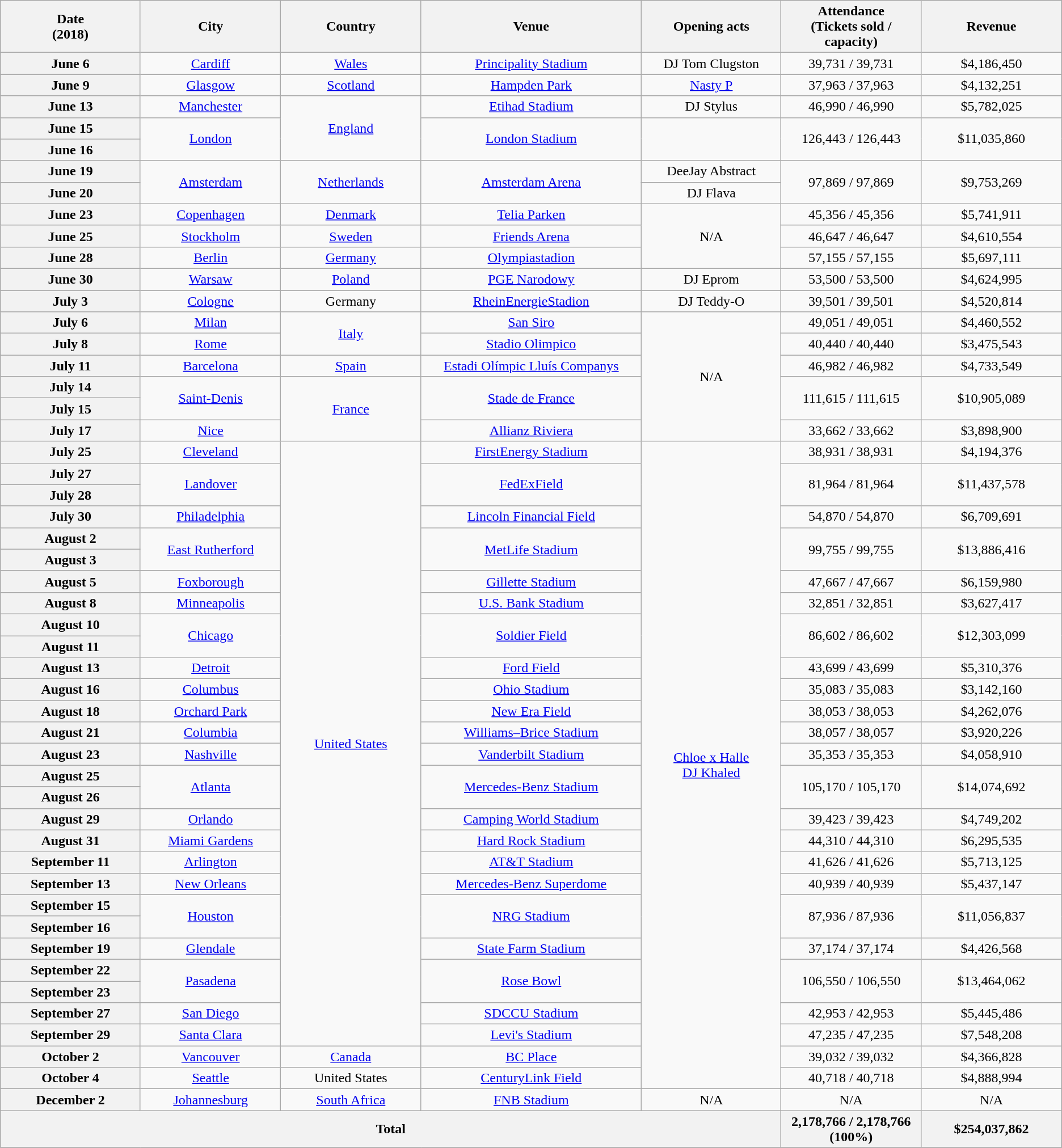<table class="wikitable plainrowheaders" style="text-align:center;">
<tr>
<th scope="col" style="width:10em;">Date<br>(2018)</th>
<th scope="col" style="width:10em;">City</th>
<th scope="col" style="width:10em;">Country</th>
<th scope="col" style="width:16em;">Venue</th>
<th scope="col" style="width:10em;">Opening acts</th>
<th scope="col" style="width:10em;">Attendance<br>(Tickets sold / capacity)</th>
<th scope="col" style="width:10em;">Revenue</th>
</tr>
<tr>
<th scope="row">June 6</th>
<td><a href='#'>Cardiff</a></td>
<td><a href='#'>Wales</a></td>
<td><a href='#'>Principality Stadium</a></td>
<td>DJ Tom Clugston</td>
<td>39,731 / 39,731</td>
<td>$4,186,450</td>
</tr>
<tr>
<th scope="row">June 9</th>
<td><a href='#'>Glasgow</a></td>
<td><a href='#'>Scotland</a></td>
<td><a href='#'>Hampden Park</a></td>
<td><a href='#'>Nasty P</a></td>
<td>37,963 / 37,963</td>
<td>$4,132,251</td>
</tr>
<tr>
<th scope="row">June 13</th>
<td><a href='#'>Manchester</a></td>
<td rowspan="3"><a href='#'>England</a></td>
<td><a href='#'>Etihad Stadium</a></td>
<td>DJ Stylus</td>
<td>46,990 / 46,990</td>
<td>$5,782,025</td>
</tr>
<tr>
<th scope="row">June 15</th>
<td rowspan="2"><a href='#'>London</a></td>
<td rowspan="2"><a href='#'>London Stadium</a></td>
<td rowspan="2"></td>
<td rowspan="2">126,443 / 126,443</td>
<td rowspan="2">$11,035,860</td>
</tr>
<tr>
<th scope="row">June 16</th>
</tr>
<tr>
<th scope="row">June 19</th>
<td rowspan="2"><a href='#'>Amsterdam</a></td>
<td rowspan="2"><a href='#'>Netherlands</a></td>
<td rowspan="2"><a href='#'>Amsterdam Arena</a></td>
<td>DeeJay Abstract</td>
<td rowspan="2">97,869 / 97,869</td>
<td rowspan="2">$9,753,269</td>
</tr>
<tr>
<th scope="row">June 20</th>
<td>DJ Flava</td>
</tr>
<tr>
<th scope="row">June 23</th>
<td><a href='#'>Copenhagen</a></td>
<td><a href='#'>Denmark</a></td>
<td><a href='#'>Telia Parken</a></td>
<td rowspan="3">N/A</td>
<td>45,356 / 45,356</td>
<td>$5,741,911</td>
</tr>
<tr>
<th scope="row">June 25</th>
<td><a href='#'>Stockholm</a></td>
<td><a href='#'>Sweden</a></td>
<td><a href='#'>Friends Arena</a></td>
<td>46,647 / 46,647</td>
<td>$4,610,554</td>
</tr>
<tr>
<th scope="row">June 28</th>
<td><a href='#'>Berlin</a></td>
<td><a href='#'>Germany</a></td>
<td><a href='#'>Olympiastadion</a></td>
<td>57,155 / 57,155</td>
<td>$5,697,111</td>
</tr>
<tr>
<th scope="row">June 30</th>
<td><a href='#'>Warsaw</a></td>
<td><a href='#'>Poland</a></td>
<td><a href='#'>PGE Narodowy</a></td>
<td>DJ Eprom</td>
<td>53,500 / 53,500</td>
<td>$4,624,995</td>
</tr>
<tr>
<th scope="row">July 3</th>
<td><a href='#'>Cologne</a></td>
<td>Germany</td>
<td><a href='#'>RheinEnergieStadion</a></td>
<td>DJ Teddy-O</td>
<td>39,501 / 39,501</td>
<td>$4,520,814</td>
</tr>
<tr>
<th scope="row">July 6</th>
<td><a href='#'>Milan</a></td>
<td rowspan="2"><a href='#'>Italy</a></td>
<td><a href='#'>San Siro</a></td>
<td rowspan="6">N/A</td>
<td>49,051 / 49,051</td>
<td>$4,460,552</td>
</tr>
<tr>
<th scope="row">July 8</th>
<td><a href='#'>Rome</a></td>
<td><a href='#'>Stadio Olimpico</a></td>
<td>40,440 / 40,440</td>
<td>$3,475,543</td>
</tr>
<tr>
<th scope="row">July 11</th>
<td><a href='#'>Barcelona</a></td>
<td><a href='#'>Spain</a></td>
<td><a href='#'>Estadi Olímpic Lluís Companys</a></td>
<td>46,982 / 46,982</td>
<td>$4,733,549</td>
</tr>
<tr>
<th scope="row">July 14</th>
<td rowspan="2"><a href='#'>Saint-Denis</a></td>
<td rowspan="3"><a href='#'>France</a></td>
<td rowspan="2"><a href='#'>Stade de France</a></td>
<td rowspan="2">111,615 / 111,615</td>
<td rowspan="2">$10,905,089</td>
</tr>
<tr>
<th scope="row">July 15</th>
</tr>
<tr>
<th scope="row">July 17</th>
<td><a href='#'>Nice</a></td>
<td><a href='#'>Allianz Riviera</a></td>
<td>33,662 / 33,662</td>
<td>$3,898,900</td>
</tr>
<tr>
<th scope="row">July 25</th>
<td><a href='#'>Cleveland</a></td>
<td rowspan="28"><a href='#'>United States</a></td>
<td><a href='#'>FirstEnergy Stadium</a></td>
<td rowspan="30"><a href='#'>Chloe x Halle</a> <br><a href='#'>DJ Khaled</a></td>
<td>38,931 / 38,931</td>
<td>$4,194,376</td>
</tr>
<tr>
<th scope="row">July 27</th>
<td rowspan="2"><a href='#'>Landover</a></td>
<td rowspan="2"><a href='#'>FedExField</a></td>
<td rowspan="2">81,964 / 81,964</td>
<td rowspan="2">$11,437,578</td>
</tr>
<tr>
<th scope="row">July 28</th>
</tr>
<tr>
<th scope="row">July 30</th>
<td><a href='#'>Philadelphia</a></td>
<td><a href='#'>Lincoln Financial Field</a></td>
<td>54,870 / 54,870</td>
<td>$6,709,691</td>
</tr>
<tr>
<th scope="row">August 2</th>
<td rowspan="2"><a href='#'>East Rutherford</a></td>
<td rowspan="2"><a href='#'>MetLife Stadium</a></td>
<td rowspan="2">99,755 / 99,755</td>
<td rowspan="2">$13,886,416</td>
</tr>
<tr>
<th scope="row">August 3</th>
</tr>
<tr>
<th scope="row">August 5</th>
<td><a href='#'>Foxborough</a></td>
<td><a href='#'>Gillette Stadium</a></td>
<td>47,667 / 47,667</td>
<td>$6,159,980</td>
</tr>
<tr>
<th scope="row">August 8</th>
<td><a href='#'>Minneapolis</a></td>
<td><a href='#'>U.S. Bank Stadium</a></td>
<td>32,851 / 32,851</td>
<td>$3,627,417</td>
</tr>
<tr>
<th scope="row">August 10</th>
<td rowspan="2"><a href='#'>Chicago</a></td>
<td rowspan="2"><a href='#'>Soldier Field</a></td>
<td rowspan="2">86,602 / 86,602</td>
<td rowspan="2">$12,303,099</td>
</tr>
<tr>
<th scope="row">August 11</th>
</tr>
<tr>
<th scope="row">August 13</th>
<td><a href='#'>Detroit</a></td>
<td><a href='#'>Ford Field</a></td>
<td>43,699 / 43,699</td>
<td>$5,310,376</td>
</tr>
<tr>
<th scope="row">August 16</th>
<td><a href='#'>Columbus</a></td>
<td><a href='#'>Ohio Stadium</a></td>
<td>35,083 / 35,083</td>
<td>$3,142,160</td>
</tr>
<tr>
<th scope="row">August 18</th>
<td><a href='#'>Orchard Park</a></td>
<td><a href='#'>New Era Field</a></td>
<td>38,053 / 38,053</td>
<td>$4,262,076</td>
</tr>
<tr>
<th scope="row">August 21</th>
<td><a href='#'>Columbia</a></td>
<td><a href='#'>Williams–Brice Stadium</a></td>
<td>38,057 / 38,057</td>
<td>$3,920,226</td>
</tr>
<tr>
<th scope="row">August 23</th>
<td><a href='#'>Nashville</a></td>
<td><a href='#'>Vanderbilt Stadium</a></td>
<td>35,353 / 35,353</td>
<td>$4,058,910</td>
</tr>
<tr>
<th scope="row">August 25</th>
<td rowspan="2"><a href='#'>Atlanta</a></td>
<td rowspan="2"><a href='#'>Mercedes-Benz Stadium</a></td>
<td rowspan="2">105,170 / 105,170</td>
<td rowspan="2">$14,074,692</td>
</tr>
<tr>
<th scope="row">August 26</th>
</tr>
<tr>
<th scope="row">August 29</th>
<td><a href='#'>Orlando</a></td>
<td><a href='#'>Camping World Stadium</a></td>
<td>39,423 / 39,423</td>
<td>$4,749,202</td>
</tr>
<tr>
<th scope="row">August 31</th>
<td><a href='#'>Miami Gardens</a></td>
<td><a href='#'>Hard Rock Stadium</a></td>
<td>44,310 / 44,310</td>
<td>$6,295,535</td>
</tr>
<tr>
<th scope="row">September 11</th>
<td><a href='#'>Arlington</a></td>
<td><a href='#'>AT&T Stadium</a></td>
<td>41,626 / 41,626</td>
<td>$5,713,125</td>
</tr>
<tr>
<th scope="row">September 13</th>
<td><a href='#'>New Orleans</a></td>
<td><a href='#'>Mercedes-Benz Superdome</a></td>
<td>40,939 / 40,939</td>
<td>$5,437,147</td>
</tr>
<tr>
<th scope="row">September 15</th>
<td rowspan="2"><a href='#'>Houston</a></td>
<td rowspan="2"><a href='#'>NRG Stadium</a></td>
<td rowspan="2">87,936 / 87,936</td>
<td rowspan="2">$11,056,837</td>
</tr>
<tr>
<th scope="row">September 16</th>
</tr>
<tr>
<th scope="row">September 19</th>
<td><a href='#'>Glendale</a></td>
<td><a href='#'>State Farm Stadium</a></td>
<td>37,174 / 37,174</td>
<td>$4,426,568</td>
</tr>
<tr>
<th scope="row">September 22</th>
<td rowspan="2"><a href='#'>Pasadena</a></td>
<td rowspan="2"><a href='#'>Rose Bowl</a></td>
<td rowspan="2">106,550 / 106,550</td>
<td rowspan="2">$13,464,062</td>
</tr>
<tr>
<th scope="row">September 23</th>
</tr>
<tr>
<th scope="row">September 27</th>
<td><a href='#'>San Diego</a></td>
<td><a href='#'>SDCCU Stadium</a></td>
<td>42,953 / 42,953</td>
<td>$5,445,486</td>
</tr>
<tr>
<th scope="row">September 29</th>
<td><a href='#'>Santa Clara</a></td>
<td><a href='#'>Levi's Stadium</a></td>
<td>47,235 / 47,235</td>
<td>$7,548,208</td>
</tr>
<tr>
<th scope="row">October 2</th>
<td><a href='#'>Vancouver</a></td>
<td><a href='#'>Canada</a></td>
<td><a href='#'>BC Place</a></td>
<td>39,032 / 39,032</td>
<td>$4,366,828</td>
</tr>
<tr>
<th scope="row">October 4</th>
<td><a href='#'>Seattle</a></td>
<td>United States</td>
<td><a href='#'>CenturyLink Field</a></td>
<td>40,718 / 40,718</td>
<td>$4,888,994</td>
</tr>
<tr>
<th scope="row">December 2</th>
<td><a href='#'>Johannesburg</a></td>
<td><a href='#'>South Africa</a></td>
<td><a href='#'>FNB Stadium</a></td>
<td>N/A</td>
<td>N/A</td>
<td>N/A</td>
</tr>
<tr>
<th colspan="5">Total</th>
<th>2,178,766 / 2,178,766 (100%)</th>
<th>$254,037,862</th>
</tr>
<tr>
</tr>
</table>
